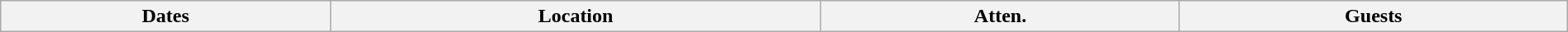<table class="wikitable" style="width:100%;">
<tr>
<th>Dates</th>
<th>Location</th>
<th>Atten.</th>
<th>Guests<br>




</th>
</tr>
</table>
